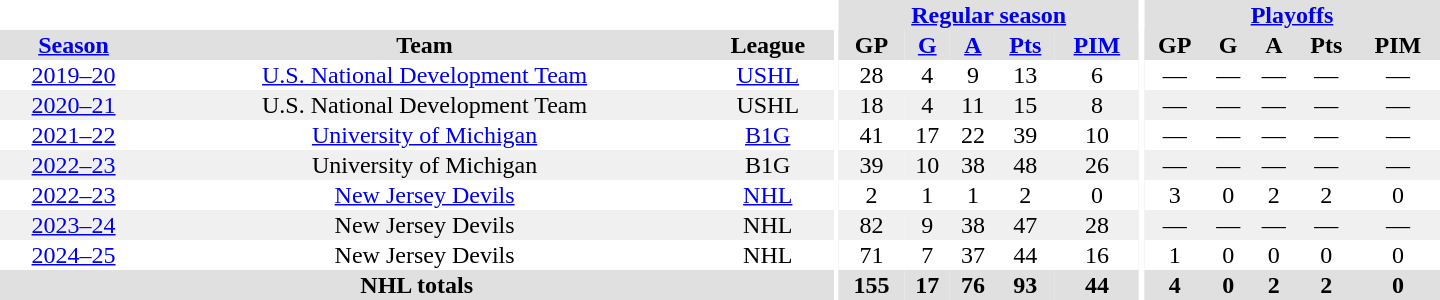<table border="0" cellpadding="1" cellspacing="0" style="text-align:center; width:60em;">
<tr bgcolor="#e0e0e0">
<th colspan="3" bgcolor="#ffffff"></th>
<th rowspan="100" bgcolor="#ffffff"></th>
<th colspan="5"><a href='#'>Regular season</a></th>
<th rowspan="100" bgcolor="#ffffff"></th>
<th colspan="5"><a href='#'>Playoffs</a></th>
</tr>
<tr bgcolor="#e0e0e0">
<th><a href='#'>Season</a></th>
<th>Team</th>
<th>League</th>
<th>GP</th>
<th><a href='#'>G</a></th>
<th><a href='#'>A</a></th>
<th><a href='#'>Pts</a></th>
<th><a href='#'>PIM</a></th>
<th>GP</th>
<th>G</th>
<th>A</th>
<th>Pts</th>
<th>PIM</th>
</tr>
<tr>
<td><a href='#'>2019–20</a></td>
<td><a href='#'>U.S. National Development Team</a></td>
<td><a href='#'>USHL</a></td>
<td>28</td>
<td>4</td>
<td>9</td>
<td>13</td>
<td>6</td>
<td>—</td>
<td>—</td>
<td>—</td>
<td>—</td>
<td>—</td>
</tr>
<tr bgcolor="#f0f0f0">
<td><a href='#'>2020–21</a></td>
<td>U.S. National Development Team</td>
<td>USHL</td>
<td>18</td>
<td>4</td>
<td>11</td>
<td>15</td>
<td>8</td>
<td>—</td>
<td>—</td>
<td>—</td>
<td>—</td>
<td>—</td>
</tr>
<tr>
<td><a href='#'>2021–22</a></td>
<td><a href='#'>University of Michigan</a></td>
<td><a href='#'>B1G</a></td>
<td>41</td>
<td>17</td>
<td>22</td>
<td>39</td>
<td>10</td>
<td>—</td>
<td>—</td>
<td>—</td>
<td>—</td>
<td>—</td>
</tr>
<tr bgcolor="#f0f0f0">
<td><a href='#'>2022–23</a></td>
<td>University of Michigan</td>
<td>B1G</td>
<td>39</td>
<td>10</td>
<td>38</td>
<td>48</td>
<td>26</td>
<td>—</td>
<td>—</td>
<td>—</td>
<td>—</td>
<td>—</td>
</tr>
<tr>
<td><a href='#'>2022–23</a></td>
<td><a href='#'>New Jersey Devils</a></td>
<td><a href='#'>NHL</a></td>
<td>2</td>
<td>1</td>
<td>1</td>
<td>2</td>
<td>0</td>
<td>3</td>
<td>0</td>
<td>2</td>
<td>2</td>
<td>0</td>
</tr>
<tr bgcolor="#f0f0f0">
<td><a href='#'>2023–24</a></td>
<td>New Jersey Devils</td>
<td>NHL</td>
<td>82</td>
<td>9</td>
<td>38</td>
<td>47</td>
<td>28</td>
<td>—</td>
<td>—</td>
<td>—</td>
<td>—</td>
<td>—</td>
</tr>
<tr>
<td><a href='#'>2024–25</a></td>
<td>New Jersey Devils</td>
<td>NHL</td>
<td>71</td>
<td>7</td>
<td>37</td>
<td>44</td>
<td>16</td>
<td>1</td>
<td>0</td>
<td>0</td>
<td>0</td>
<td>0</td>
</tr>
<tr bgcolor="#e0e0e0">
<th colspan="3">NHL totals</th>
<th>155</th>
<th>17</th>
<th>76</th>
<th>93</th>
<th>44</th>
<th>4</th>
<th>0</th>
<th>2</th>
<th>2</th>
<th>0</th>
</tr>
</table>
